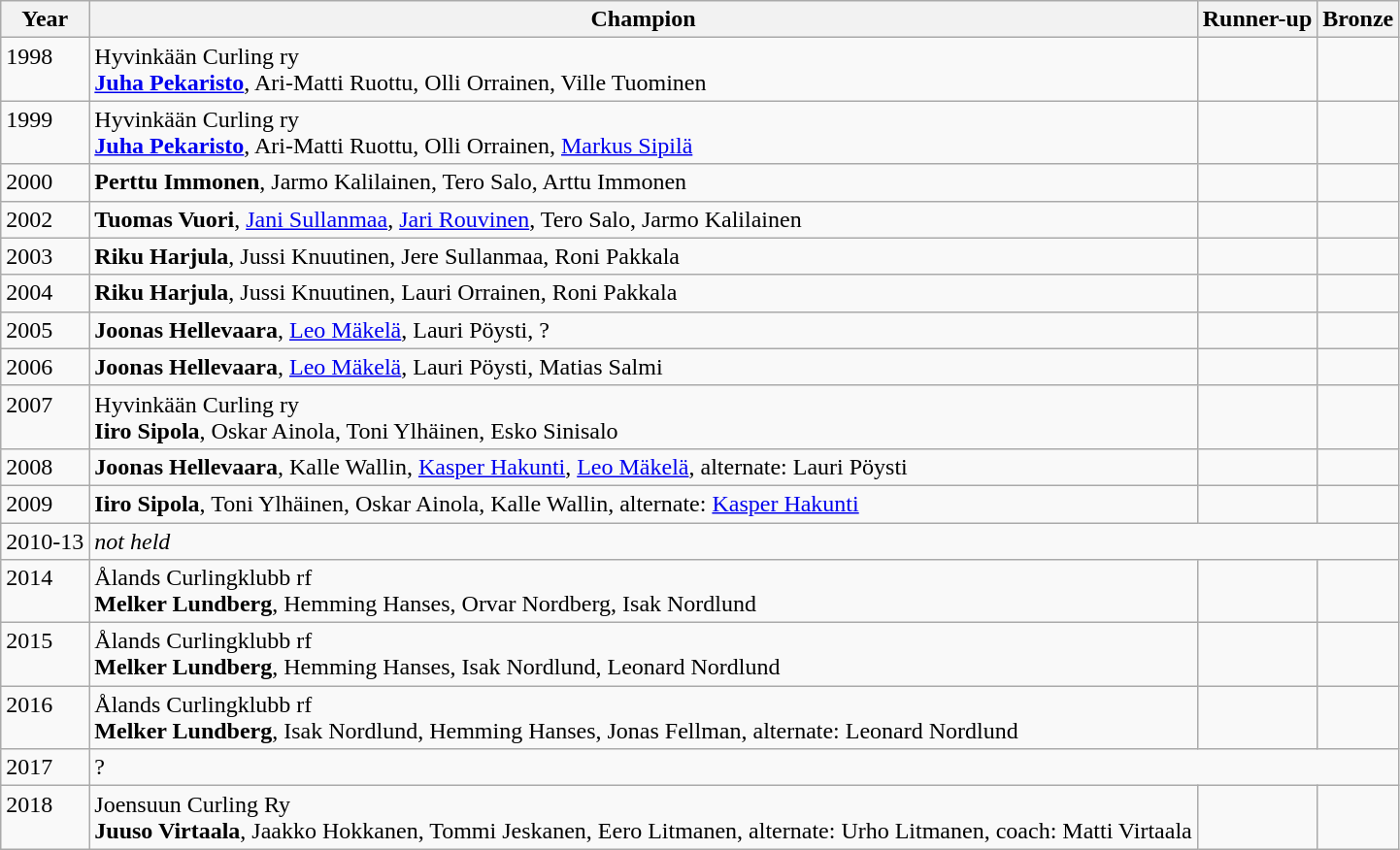<table class="wikitable" border="1">
<tr>
<th>Year</th>
<th>Champion</th>
<th>Runner-up</th>
<th>Bronze</th>
</tr>
<tr valign="top">
<td>1998</td>
<td>Hyvinkään Curling ry<br><strong><a href='#'>Juha Pekaristo</a></strong>, Ari-Matti Ruottu, Olli Orrainen, Ville Tuominen</td>
<td></td>
<td></td>
</tr>
<tr valign="top">
<td>1999</td>
<td>Hyvinkään Curling ry<br><strong><a href='#'>Juha Pekaristo</a></strong>, Ari-Matti Ruottu, Olli Orrainen, <a href='#'>Markus Sipilä</a></td>
<td></td>
<td></td>
</tr>
<tr valign="top">
<td>2000</td>
<td><strong>Perttu Immonen</strong>, Jarmo Kalilainen, Tero Salo, Arttu Immonen</td>
<td></td>
<td></td>
</tr>
<tr valign="top">
<td>2002</td>
<td><strong>Tuomas Vuori</strong>, <a href='#'>Jani Sullanmaa</a>, <a href='#'>Jari Rouvinen</a>, Tero Salo, Jarmo Kalilainen</td>
<td></td>
<td></td>
</tr>
<tr valign="top">
<td>2003</td>
<td><strong>Riku Harjula</strong>, Jussi Knuutinen, Jere Sullanmaa, Roni Pakkala</td>
<td></td>
<td></td>
</tr>
<tr valign="top">
<td>2004</td>
<td><strong>Riku Harjula</strong>, Jussi Knuutinen, Lauri Orrainen, Roni Pakkala</td>
<td></td>
<td></td>
</tr>
<tr valign="top">
<td>2005</td>
<td><strong>Joonas Hellevaara</strong>, <a href='#'>Leo Mäkelä</a>, Lauri Pöysti, ?</td>
<td></td>
<td></td>
</tr>
<tr valign="top">
<td>2006</td>
<td><strong>Joonas Hellevaara</strong>, <a href='#'>Leo Mäkelä</a>, Lauri Pöysti, Matias Salmi</td>
<td></td>
<td></td>
</tr>
<tr valign="top">
<td>2007</td>
<td>Hyvinkään Curling ry<br><strong>Iiro Sipola</strong>, Oskar Ainola, Toni Ylhäinen, Esko Sinisalo</td>
<td></td>
<td></td>
</tr>
<tr valign="top">
<td>2008</td>
<td><strong>Joonas Hellevaara</strong>, Kalle Wallin, <a href='#'>Kasper Hakunti</a>, <a href='#'>Leo Mäkelä</a>, alternate: Lauri Pöysti</td>
<td></td>
<td></td>
</tr>
<tr valign="top">
<td>2009</td>
<td><strong>Iiro Sipola</strong>, Toni Ylhäinen, Oskar Ainola, Kalle Wallin, alternate: <a href='#'>Kasper Hakunti</a></td>
<td></td>
<td></td>
</tr>
<tr valign="top">
<td>2010-13</td>
<td colspan=3><em>not held</em></td>
</tr>
<tr valign="top">
<td>2014</td>
<td>Ålands Curlingklubb rf<br><strong>Melker Lundberg</strong>, Hemming Hanses, Orvar Nordberg, Isak Nordlund</td>
<td></td>
<td></td>
</tr>
<tr valign="top">
<td>2015</td>
<td>Ålands Curlingklubb rf<br><strong>Melker Lundberg</strong>, Hemming Hanses, Isak Nordlund, Leonard Nordlund</td>
<td></td>
<td></td>
</tr>
<tr valign="top">
<td>2016</td>
<td>Ålands Curlingklubb rf<br><strong>Melker Lundberg</strong>, Isak Nordlund, Hemming Hanses, Jonas Fellman, alternate: Leonard Nordlund</td>
<td></td>
<td></td>
</tr>
<tr valign="top">
<td>2017</td>
<td colspan=3>?</td>
</tr>
<tr valign="top">
<td>2018</td>
<td>Joensuun Curling Ry<br><strong>Juuso Virtaala</strong>, Jaakko Hokkanen, Tommi Jeskanen, Eero Litmanen, alternate: Urho Litmanen, coach: Matti Virtaala</td>
<td></td>
<td></td>
</tr>
</table>
